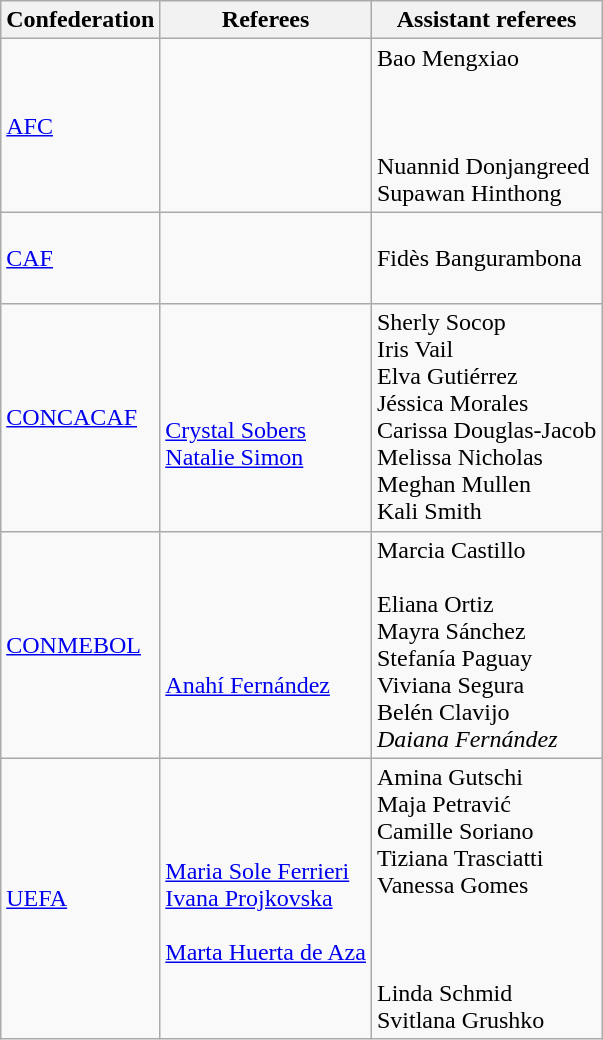<table class="wikitable">
<tr>
<th>Confederation</th>
<th>Referees</th>
<th>Assistant referees</th>
</tr>
<tr>
<td><a href='#'>AFC</a></td>
<td> <br> <br> </td>
<td> Bao Mengxiao<br> <br> <br> <em></em><br> Nuannid Donjangreed<br> Supawan Hinthong</td>
</tr>
<tr>
<td><a href='#'>CAF</a></td>
<td> <br> </td>
<td> <br> Fidès Bangurambona<br> <br> </td>
</tr>
<tr>
<td><a href='#'>CONCACAF</a></td>
<td> <br> <br> <a href='#'>Crystal Sobers</a><br> <a href='#'>Natalie Simon</a></td>
<td> Sherly Socop<br> Iris Vail<br> Elva Gutiérrez<br> Jéssica Morales<br> Carissa Douglas-Jacob<br> Melissa Nicholas<br> Meghan Mullen<br> Kali Smith</td>
</tr>
<tr>
<td><a href='#'>CONMEBOL</a></td>
<td> <br> <br> <br> <a href='#'>Anahí Fernández</a></td>
<td> Marcia Castillo<br> <br> Eliana Ortiz<br> Mayra Sánchez<br> Stefanía Paguay<br> Viviana Segura<br> Belén Clavijo<br> <em>Daiana Fernández</em></td>
</tr>
<tr>
<td><a href='#'>UEFA</a></td>
<td> <br> <a href='#'>Maria Sole Ferrieri</a><br> <a href='#'>Ivana Projkovska</a><br> <br> <a href='#'>Marta Huerta de Aza</a></td>
<td> Amina Gutschi<br> Maja Petravić<br> Camille Soriano<br> Tiziana Trasciatti<br> Vanessa Gomes<br> <br> <br> <br> Linda Schmid<br> Svitlana Grushko</td>
</tr>
</table>
